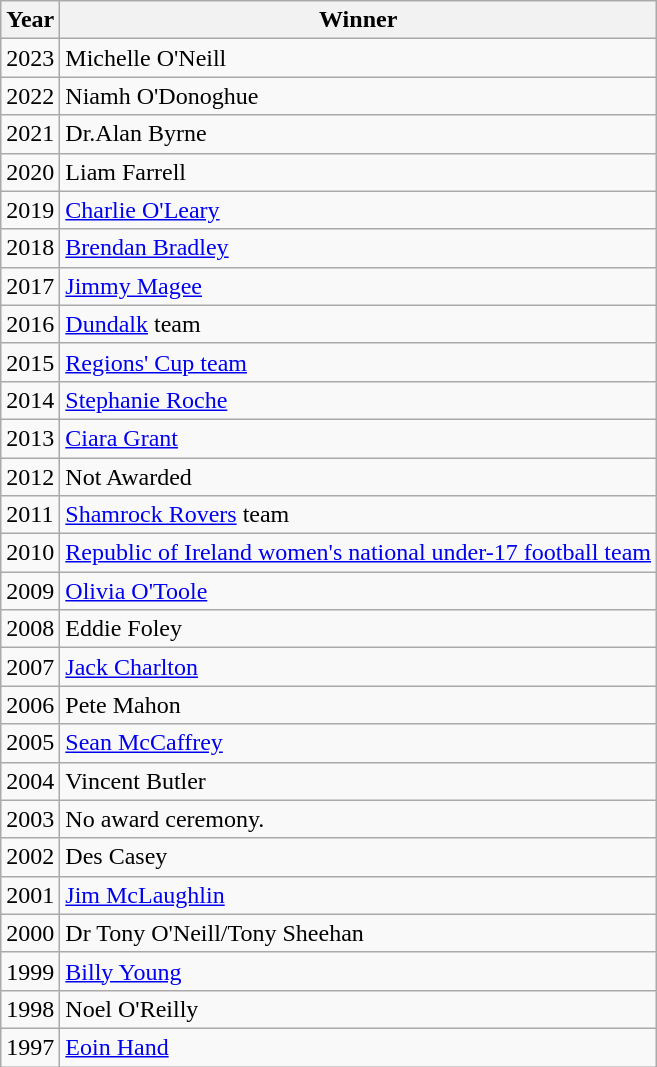<table class="wikitable">
<tr>
<th>Year</th>
<th>Winner</th>
</tr>
<tr>
<td>2023</td>
<td>Michelle O'Neill</td>
</tr>
<tr>
<td>2022</td>
<td>Niamh O'Donoghue</td>
</tr>
<tr>
<td>2021</td>
<td>Dr.Alan Byrne</td>
</tr>
<tr>
<td>2020</td>
<td>Liam Farrell</td>
</tr>
<tr>
<td>2019</td>
<td><a href='#'>Charlie O'Leary</a></td>
</tr>
<tr>
<td>2018</td>
<td><a href='#'>Brendan Bradley</a></td>
</tr>
<tr>
<td>2017</td>
<td><a href='#'>Jimmy Magee</a></td>
</tr>
<tr>
<td>2016</td>
<td><a href='#'>Dundalk</a> team</td>
</tr>
<tr>
<td>2015</td>
<td><a href='#'>Regions' Cup team</a></td>
</tr>
<tr>
<td>2014</td>
<td><a href='#'>Stephanie Roche</a></td>
</tr>
<tr>
<td>2013</td>
<td><a href='#'>Ciara Grant</a></td>
</tr>
<tr>
<td>2012</td>
<td>Not Awarded</td>
</tr>
<tr>
<td>2011</td>
<td><a href='#'>Shamrock Rovers</a> team</td>
</tr>
<tr>
<td>2010</td>
<td><a href='#'>Republic of Ireland women's national under-17 football team</a></td>
</tr>
<tr>
<td>2009</td>
<td><a href='#'>Olivia O'Toole</a></td>
</tr>
<tr>
<td>2008</td>
<td>Eddie Foley</td>
</tr>
<tr>
<td>2007</td>
<td><a href='#'>Jack Charlton</a></td>
</tr>
<tr>
<td>2006</td>
<td>Pete Mahon</td>
</tr>
<tr>
<td>2005</td>
<td><a href='#'>Sean McCaffrey</a></td>
</tr>
<tr>
<td>2004</td>
<td>Vincent Butler</td>
</tr>
<tr>
<td>2003</td>
<td>No award ceremony.</td>
</tr>
<tr>
<td>2002</td>
<td>Des Casey</td>
</tr>
<tr>
<td>2001</td>
<td><a href='#'>Jim McLaughlin</a></td>
</tr>
<tr>
<td>2000</td>
<td>Dr Tony O'Neill/Tony Sheehan</td>
</tr>
<tr>
<td>1999</td>
<td><a href='#'>Billy Young</a></td>
</tr>
<tr>
<td>1998</td>
<td>Noel O'Reilly</td>
</tr>
<tr>
<td>1997</td>
<td><a href='#'>Eoin Hand</a></td>
</tr>
</table>
